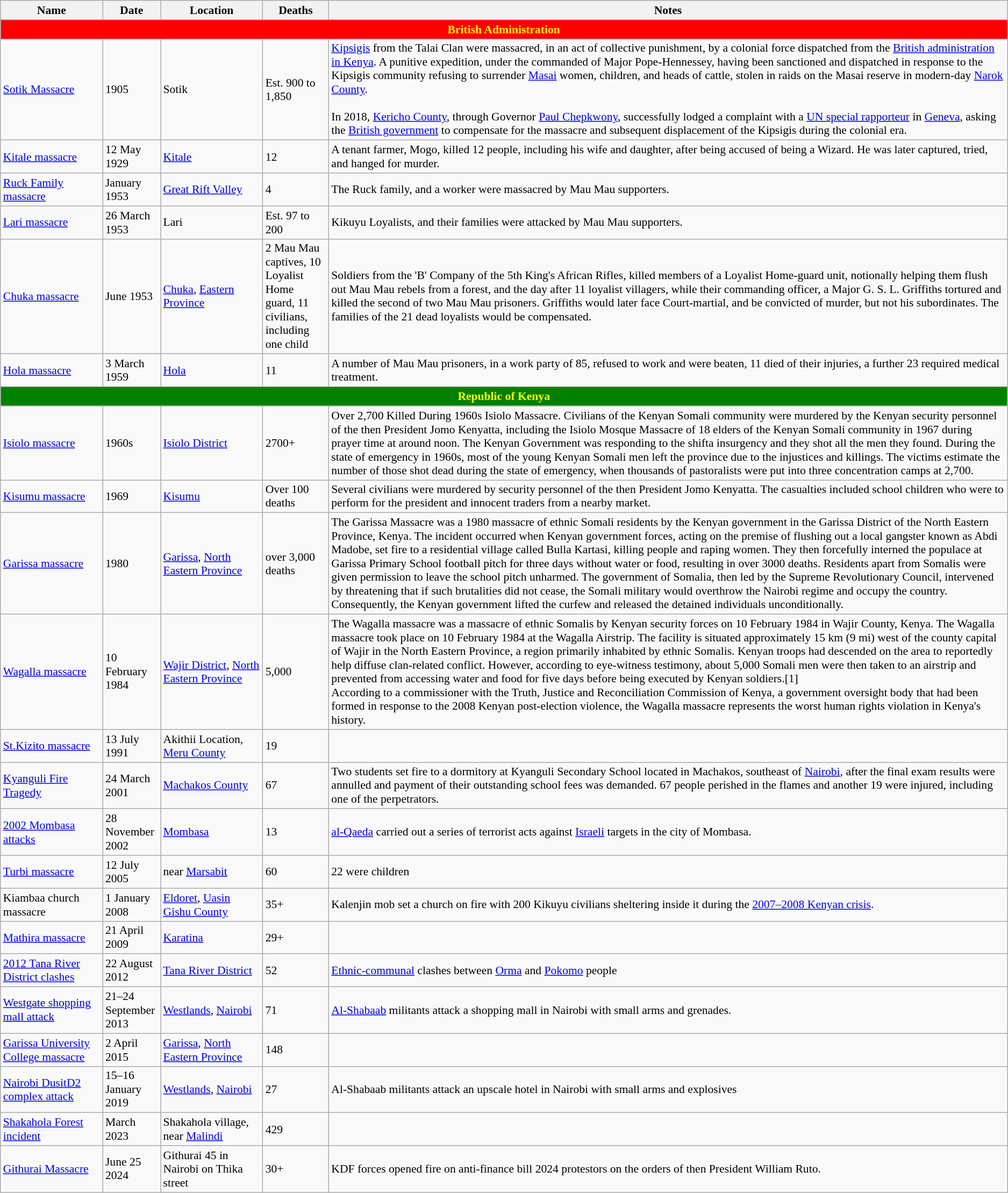<table class="sortable wikitable" style="font-size:90%;">
<tr>
<th style="width:120px;">Name</th>
<th style="width:65px;">Date</th>
<th style="width:120px;">Location</th>
<th style="width:75px;">Deaths</th>
<th class="unsortable">Notes</th>
</tr>
<tr>
<th colspan="5" style="background:red; color:Yellow;">British Administration</th>
</tr>
<tr>
<td><a href='#'>Sotik Massacre</a></td>
<td>1905</td>
<td>Sotik</td>
<td>Est. 900 to 1,850</td>
<td><a href='#'>Kipsigis</a> from the Talai Clan were massacred, in an act of collective punishment, by a colonial force dispatched from the <a href='#'>British administration in Kenya</a>. A punitive expedition, under the commanded of Major Pope-Hennessey, having been sanctioned and dispatched in response to the Kipsigis community refusing to surrender <a href='#'>Masai</a> women, children, and heads of cattle, stolen in  raids on the Masai reserve in modern-day <a href='#'>Narok County</a>.<br><br>In 2018, <a href='#'>Kericho County</a>, through Governor <a href='#'>Paul Chepkwony</a>, successfully lodged a complaint with a <a href='#'>UN special rapporteur</a> in <a href='#'>Geneva</a>, asking the <a href='#'>British government</a> to compensate for the massacre and subsequent displacement of the Kipsigis during the colonial era.</td>
</tr>
<tr>
<td><a href='#'>Kitale massacre</a></td>
<td>12 May 1929</td>
<td><a href='#'>Kitale</a></td>
<td>12</td>
<td>A tenant farmer, Mogo, killed 12 people, including his wife and daughter, after being accused of being a Wizard. He was later captured, tried, and hanged for murder.</td>
</tr>
<tr>
<td><a href='#'>Ruck Family massacre</a></td>
<td>January 1953</td>
<td><a href='#'>Great Rift Valley</a></td>
<td>4</td>
<td>The Ruck family, and a worker were massacred by Mau Mau supporters.</td>
</tr>
<tr>
<td><a href='#'>Lari massacre</a></td>
<td>26 March 1953</td>
<td>Lari</td>
<td>Est. 97 to 200</td>
<td>Kikuyu Loyalists, and their families were attacked by Mau Mau supporters.</td>
</tr>
<tr>
<td><a href='#'>Chuka massacre</a></td>
<td>June 1953</td>
<td><a href='#'>Chuka</a>, <a href='#'>Eastern Province</a></td>
<td>2 Mau Mau captives, 10 Loyalist Home guard, 11 civilians, including one child</td>
<td>Soldiers from the 'B' Company of the 5th King's African Rifles, killed members of a Loyalist Home-guard unit, notionally helping them flush out Mau Mau rebels from a forest, and the day after 11 loyalist villagers, while their commanding officer, a Major G. S. L. Griffiths tortured and killed the second of two Mau Mau prisoners. Griffiths would later face Court-martial, and be convicted of murder, but not his subordinates. The families of the 21 dead loyalists would be compensated.</td>
</tr>
<tr>
<td><a href='#'>Hola massacre</a></td>
<td>3 March 1959</td>
<td><a href='#'>Hola</a></td>
<td>11</td>
<td>A number of Mau Mau prisoners, in a work party of 85, refused to work and were beaten, 11 died of their injuries, a further 23 required medical treatment.</td>
</tr>
<tr>
<th colspan="5" style="background:green; color:Yellow;">Republic of Kenya</th>
</tr>
<tr>
<td><a href='#'>Isiolo massacre</a></td>
<td>1960s</td>
<td><a href='#'>Isiolo District</a></td>
<td>2700+</td>
<td>Over 2,700 Killed During 1960s Isiolo Massacre. Civilians of the Kenyan Somali community were murdered by the Kenyan security personnel of the then President Jomo Kenyatta, including the Isiolo Mosque Massacre of 18 elders of the Kenyan Somali community in 1967 during prayer time at around noon. The Kenyan Government was responding to the shifta insurgency and they shot all the men they found. During the state of emergency in 1960s, most of the young Kenyan Somali men left the province due to the injustices and killings. The victims estimate the number of those shot dead during the state of emergency, when thousands of pastoralists were put into three concentration camps at 2,700.</td>
</tr>
<tr>
<td><a href='#'>Kisumu massacre</a></td>
<td>1969</td>
<td><a href='#'>Kisumu</a></td>
<td>Over 100 deaths</td>
<td>Several civilians were murdered by security personnel of the then President Jomo Kenyatta. The casualties included school children who were to perform for the president and innocent traders from a nearby market.</td>
</tr>
<tr>
<td><a href='#'>Garissa massacre</a></td>
<td>1980</td>
<td><a href='#'>Garissa</a>, <a href='#'>North Eastern Province</a></td>
<td>over 3,000 deaths</td>
<td>The Garissa Massacre was a 1980 massacre of ethnic Somali residents by the Kenyan government in the Garissa District of the North Eastern Province, Kenya. The incident occurred when Kenyan government forces, acting on the premise of flushing out a local gangster known as Abdi Madobe, set fire to a residential village called Bulla Kartasi, killing people and raping women. They then forcefully interned the populace at Garissa Primary School football pitch for three days without water or food, resulting in over 3000 deaths. Residents apart from Somalis were given permission to leave the school pitch unharmed. The government of Somalia, then led by the Supreme Revolutionary Council, intervened by threatening that if such brutalities did not cease, the Somali military would overthrow the Nairobi regime and occupy the country. Consequently, the Kenyan government lifted the curfew and released the detained individuals unconditionally.</td>
</tr>
<tr>
<td><a href='#'>Wagalla massacre</a></td>
<td>10 February 1984</td>
<td><a href='#'>Wajir District</a>, <a href='#'>North Eastern Province</a></td>
<td>5,000</td>
<td>The Wagalla massacre was a massacre of ethnic Somalis by Kenyan security forces on 10 February 1984 in Wajir County, Kenya. The Wagalla massacre took place on 10 February 1984 at the Wagalla Airstrip. The facility is situated approximately 15 km (9 mi) west of the county capital of Wajir in the North Eastern Province, a region primarily inhabited by ethnic Somalis. Kenyan troops had descended on the area to reportedly help diffuse clan-related conflict. However, according to eye-witness testimony, about 5,000 Somali men were then taken to an airstrip and prevented from accessing water and food for five days before being executed by Kenyan soldiers.[1]<br>According to a commissioner with the Truth, Justice and Reconciliation Commission of Kenya, a government oversight body that had been formed in response to the 2008 Kenyan post-election violence, the Wagalla massacre represents the worst human rights violation in Kenya's history.</td>
</tr>
<tr>
<td><a href='#'>St.Kizito massacre</a></td>
<td>13 July 1991</td>
<td>Akithii Location, <a href='#'>Meru County</a></td>
<td>19</td>
<td></td>
</tr>
<tr>
<td><a href='#'>Kyanguli Fire Tragedy</a></td>
<td>24 March 2001</td>
<td><a href='#'>Machakos County</a></td>
<td>67</td>
<td>Two students set fire to a dormitory at Kyanguli Secondary School located in Machakos,  southeast of <a href='#'>Nairobi</a>, after the final exam results were annulled and payment of their outstanding school fees was demanded. 67 people perished in the flames and another 19 were injured, including one of the perpetrators.</td>
</tr>
<tr>
<td><a href='#'>2002 Mombasa attacks</a></td>
<td>28 November 2002</td>
<td><a href='#'>Mombasa</a></td>
<td>13</td>
<td><a href='#'>al-Qaeda</a> carried out a series of terrorist acts against <a href='#'>Israeli</a> targets in the city of Mombasa.</td>
</tr>
<tr>
<td><a href='#'>Turbi massacre</a></td>
<td>12 July 2005</td>
<td>near <a href='#'>Marsabit</a></td>
<td>60</td>
<td>22 were children</td>
</tr>
<tr>
<td>Kiambaa church massacre</td>
<td>1 January 2008</td>
<td><a href='#'>Eldoret</a>, <a href='#'>Uasin Gishu County</a></td>
<td>35+</td>
<td>Kalenjin mob set a church on fire with 200 Kikuyu civilians sheltering inside it during the <a href='#'>2007–2008 Kenyan crisis</a>.</td>
</tr>
<tr>
<td><a href='#'>Mathira massacre</a></td>
<td>21 April 2009</td>
<td><a href='#'>Karatina</a></td>
<td>29+</td>
<td></td>
</tr>
<tr>
<td><a href='#'>2012 Tana River District clashes</a></td>
<td>22 August 2012</td>
<td><a href='#'>Tana River District</a></td>
<td>52</td>
<td><a href='#'>Ethnic-communal</a> clashes between <a href='#'>Orma</a> and <a href='#'>Pokomo</a> people</td>
</tr>
<tr>
<td><a href='#'>Westgate shopping mall attack</a></td>
<td>21–24 September 2013</td>
<td><a href='#'>Westlands</a>, <a href='#'>Nairobi</a></td>
<td>71</td>
<td><a href='#'>Al-Shabaab</a> militants attack a shopping mall in Nairobi with small arms and grenades.</td>
</tr>
<tr>
<td><a href='#'>Garissa University College massacre</a></td>
<td>2 April 2015</td>
<td><a href='#'>Garissa</a>, <a href='#'>North Eastern Province</a></td>
<td>148</td>
<td></td>
</tr>
<tr>
<td><a href='#'>Nairobi DusitD2 complex attack</a></td>
<td>15–16 January 2019</td>
<td><a href='#'>Westlands</a>, <a href='#'>Nairobi</a></td>
<td>27</td>
<td>Al-Shabaab militants attack an upscale hotel in Nairobi with small arms and explosives</td>
</tr>
<tr>
<td><a href='#'>Shakahola Forest incident</a></td>
<td>March 2023</td>
<td>Shakahola village, near <a href='#'>Malindi</a></td>
<td>429</td>
</tr>
<tr>
<td><a href='#'>Githurai Massacre</a></td>
<td>June 25 2024</td>
<td>Githurai 45 in Nairobi on Thika street</td>
<td>30+</td>
<td>KDF forces opened fire on anti-finance bill 2024 protestors on the orders of then President William Ruto.</td>
</tr>
</table>
